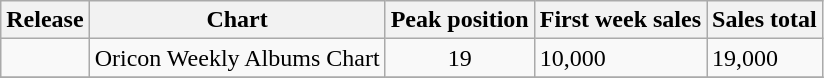<table class="wikitable">
<tr>
<th>Release</th>
<th>Chart</th>
<th>Peak position</th>
<th>First week sales</th>
<th>Sales total</th>
</tr>
<tr>
<td></td>
<td>Oricon Weekly Albums Chart</td>
<td align="center">19</td>
<td>10,000</td>
<td>19,000</td>
</tr>
<tr>
</tr>
</table>
